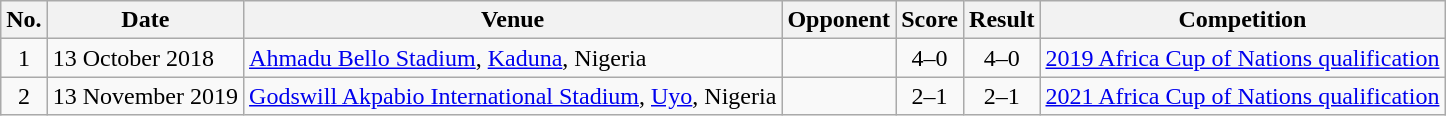<table class="wikitable sortable">
<tr>
<th scope="col">No.</th>
<th scope="col">Date</th>
<th scope="col">Venue</th>
<th scope="col">Opponent</th>
<th scope="col">Score</th>
<th scope="col">Result</th>
<th scope="col">Competition</th>
</tr>
<tr>
<td style="text-align:center">1</td>
<td>13 October 2018</td>
<td><a href='#'>Ahmadu Bello Stadium</a>, <a href='#'>Kaduna</a>, Nigeria</td>
<td></td>
<td style="text-align:center">4–0</td>
<td style="text-align:center">4–0</td>
<td><a href='#'>2019 Africa Cup of Nations qualification</a></td>
</tr>
<tr>
<td style="text-align:center">2</td>
<td>13 November 2019</td>
<td><a href='#'>Godswill Akpabio International Stadium</a>, <a href='#'>Uyo</a>, Nigeria</td>
<td></td>
<td style="text-align:center">2–1</td>
<td style="text-align:center">2–1</td>
<td><a href='#'>2021 Africa Cup of Nations qualification</a></td>
</tr>
</table>
